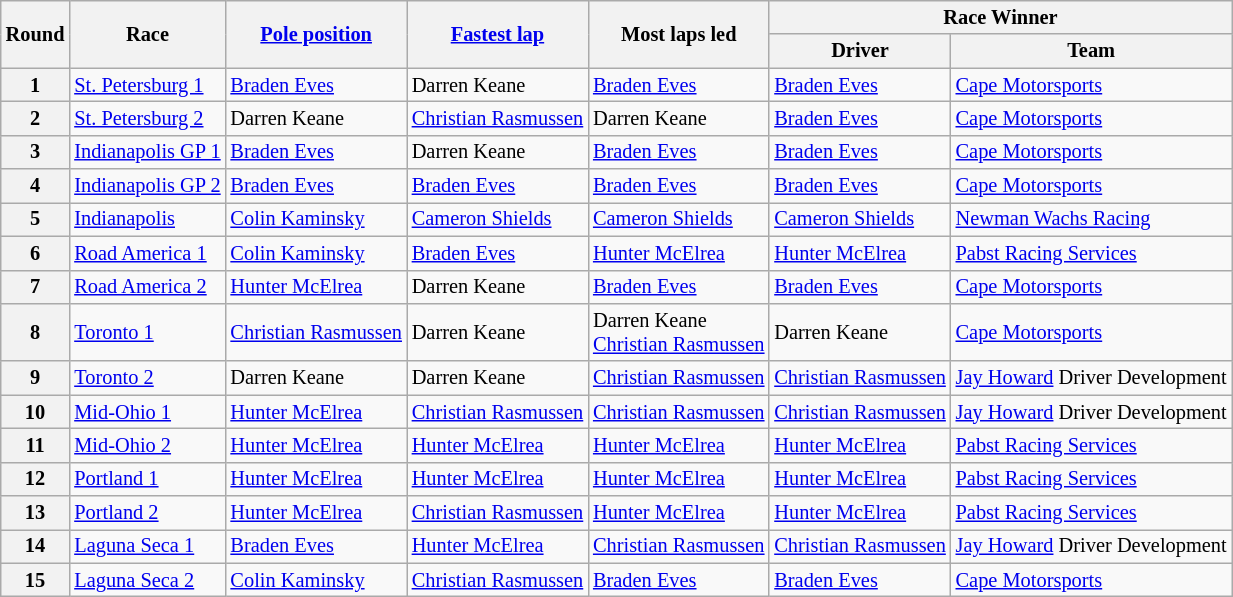<table class="wikitable" style="font-size: 85%">
<tr>
<th rowspan=2>Round</th>
<th rowspan=2>Race</th>
<th rowspan=2><a href='#'>Pole position</a></th>
<th rowspan=2><a href='#'>Fastest lap</a></th>
<th rowspan=2>Most laps led</th>
<th colspan=2>Race Winner</th>
</tr>
<tr>
<th>Driver</th>
<th>Team</th>
</tr>
<tr>
<th>1</th>
<td><a href='#'>St. Petersburg 1</a></td>
<td> <a href='#'>Braden Eves</a></td>
<td> Darren Keane</td>
<td> <a href='#'>Braden Eves</a></td>
<td> <a href='#'>Braden Eves</a></td>
<td><a href='#'>Cape Motorsports</a></td>
</tr>
<tr>
<th>2</th>
<td><a href='#'>St. Petersburg 2</a></td>
<td> Darren Keane</td>
<td> <a href='#'>Christian Rasmussen</a></td>
<td> Darren Keane</td>
<td> <a href='#'>Braden Eves</a></td>
<td><a href='#'>Cape Motorsports</a></td>
</tr>
<tr>
<th>3</th>
<td><a href='#'>Indianapolis GP 1</a></td>
<td> <a href='#'>Braden Eves</a></td>
<td> Darren Keane</td>
<td> <a href='#'>Braden Eves</a></td>
<td> <a href='#'>Braden Eves</a></td>
<td><a href='#'>Cape Motorsports</a></td>
</tr>
<tr>
<th>4</th>
<td><a href='#'>Indianapolis GP 2</a></td>
<td> <a href='#'>Braden Eves</a></td>
<td> <a href='#'>Braden Eves</a></td>
<td> <a href='#'>Braden Eves</a></td>
<td> <a href='#'>Braden Eves</a></td>
<td><a href='#'>Cape Motorsports</a></td>
</tr>
<tr>
<th>5</th>
<td><a href='#'>Indianapolis</a></td>
<td> <a href='#'>Colin Kaminsky</a></td>
<td> <a href='#'>Cameron Shields</a></td>
<td> <a href='#'>Cameron Shields</a></td>
<td> <a href='#'>Cameron Shields</a></td>
<td><a href='#'>Newman Wachs Racing</a></td>
</tr>
<tr>
<th>6</th>
<td><a href='#'>Road America 1</a></td>
<td> <a href='#'>Colin Kaminsky</a></td>
<td> <a href='#'>Braden Eves</a></td>
<td> <a href='#'>Hunter McElrea</a></td>
<td> <a href='#'>Hunter McElrea</a></td>
<td><a href='#'>Pabst Racing Services</a></td>
</tr>
<tr>
<th>7</th>
<td><a href='#'>Road America 2</a></td>
<td> <a href='#'>Hunter McElrea</a></td>
<td> Darren Keane</td>
<td> <a href='#'>Braden Eves</a></td>
<td> <a href='#'>Braden Eves</a></td>
<td><a href='#'>Cape Motorsports</a></td>
</tr>
<tr>
<th>8</th>
<td><a href='#'>Toronto 1</a></td>
<td> <a href='#'>Christian Rasmussen</a></td>
<td> Darren Keane</td>
<td> Darren Keane<br> <a href='#'>Christian Rasmussen</a></td>
<td> Darren Keane</td>
<td><a href='#'>Cape Motorsports</a></td>
</tr>
<tr>
<th>9</th>
<td><a href='#'>Toronto 2</a></td>
<td> Darren Keane</td>
<td> Darren Keane</td>
<td> <a href='#'>Christian Rasmussen</a></td>
<td> <a href='#'>Christian Rasmussen</a></td>
<td><a href='#'>Jay Howard</a> Driver Development</td>
</tr>
<tr>
<th>10</th>
<td><a href='#'>Mid-Ohio 1</a></td>
<td> <a href='#'>Hunter McElrea</a></td>
<td> <a href='#'>Christian Rasmussen</a></td>
<td> <a href='#'>Christian Rasmussen</a></td>
<td> <a href='#'>Christian Rasmussen</a></td>
<td><a href='#'>Jay Howard</a> Driver Development</td>
</tr>
<tr>
<th>11</th>
<td><a href='#'>Mid-Ohio 2</a></td>
<td> <a href='#'>Hunter McElrea</a></td>
<td> <a href='#'>Hunter McElrea</a></td>
<td> <a href='#'>Hunter McElrea</a></td>
<td> <a href='#'>Hunter McElrea</a></td>
<td><a href='#'>Pabst Racing Services</a></td>
</tr>
<tr>
<th>12</th>
<td><a href='#'>Portland 1</a></td>
<td> <a href='#'>Hunter McElrea</a></td>
<td> <a href='#'>Hunter McElrea</a></td>
<td> <a href='#'>Hunter McElrea</a></td>
<td> <a href='#'>Hunter McElrea</a></td>
<td><a href='#'>Pabst Racing Services</a></td>
</tr>
<tr>
<th>13</th>
<td><a href='#'>Portland 2</a></td>
<td> <a href='#'>Hunter McElrea</a></td>
<td> <a href='#'>Christian Rasmussen</a></td>
<td> <a href='#'>Hunter McElrea</a></td>
<td> <a href='#'>Hunter McElrea</a></td>
<td><a href='#'>Pabst Racing Services</a></td>
</tr>
<tr>
<th>14</th>
<td><a href='#'>Laguna Seca 1</a></td>
<td> <a href='#'>Braden Eves</a></td>
<td> <a href='#'>Hunter McElrea</a></td>
<td> <a href='#'>Christian Rasmussen</a></td>
<td> <a href='#'>Christian Rasmussen</a></td>
<td><a href='#'>Jay Howard</a> Driver Development</td>
</tr>
<tr>
<th>15</th>
<td><a href='#'>Laguna Seca 2</a></td>
<td> <a href='#'>Colin Kaminsky</a></td>
<td> <a href='#'>Christian Rasmussen</a></td>
<td> <a href='#'>Braden Eves</a></td>
<td> <a href='#'>Braden Eves</a></td>
<td><a href='#'>Cape Motorsports</a></td>
</tr>
</table>
